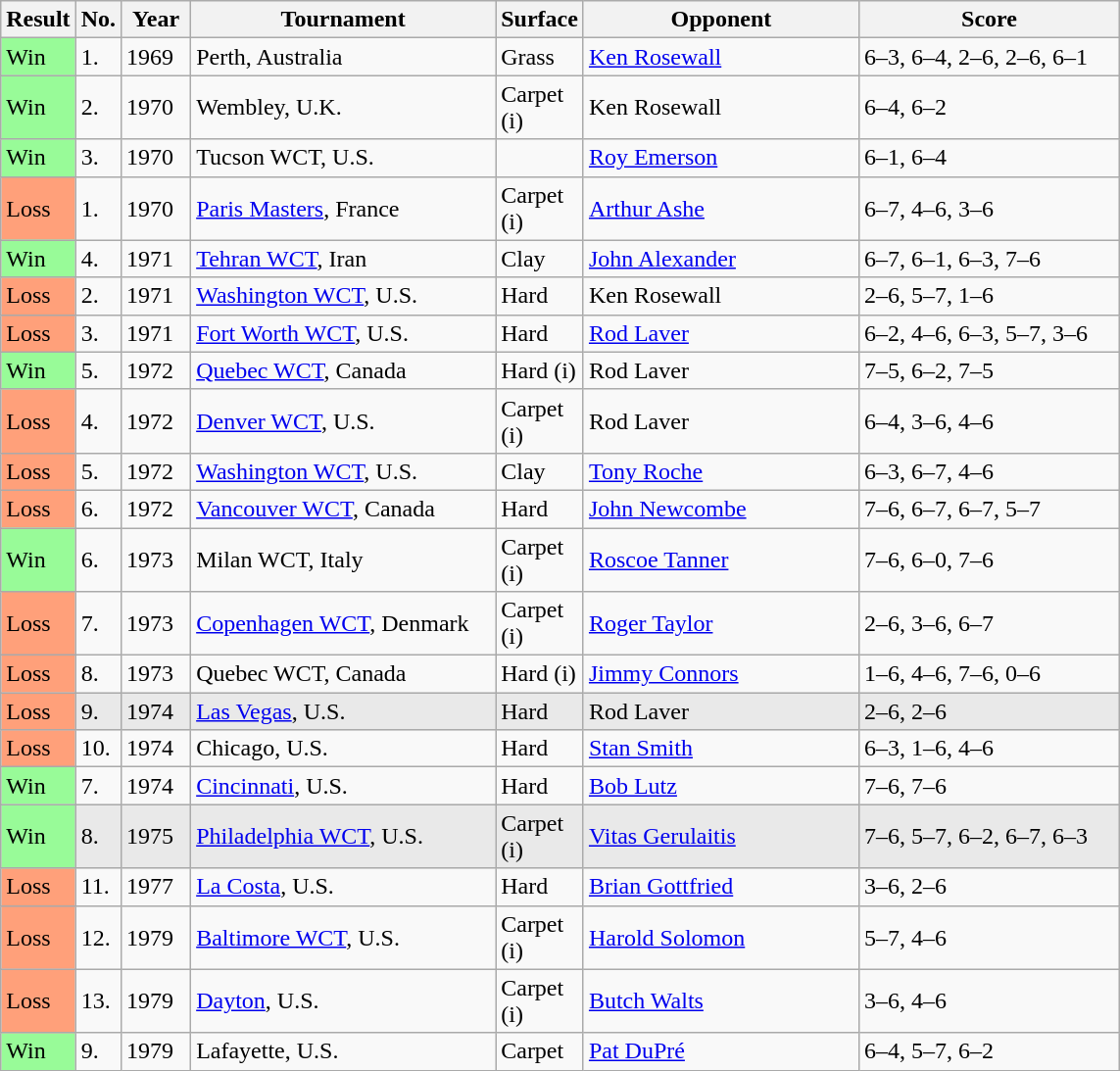<table class="sortable wikitable">
<tr>
<th style="width:40px">Result</th>
<th style="width:20px">No.</th>
<th style="width:40px">Year</th>
<th style="width:200px">Tournament</th>
<th style="width:50px">Surface</th>
<th style="width:180px">Opponent</th>
<th style="width:170px" class="unsortable">Score</th>
</tr>
<tr>
<td style="background:#98fb98;">Win</td>
<td>1.</td>
<td>1969</td>
<td>Perth, Australia</td>
<td>Grass</td>
<td> <a href='#'>Ken Rosewall</a></td>
<td>6–3, 6–4, 2–6, 2–6, 6–1</td>
</tr>
<tr>
<td style="background:#98fb98;">Win</td>
<td>2.</td>
<td>1970</td>
<td>Wembley, U.K.</td>
<td>Carpet (i)</td>
<td> Ken Rosewall</td>
<td>6–4, 6–2</td>
</tr>
<tr>
<td style="background:#98fb98;">Win</td>
<td>3.</td>
<td>1970</td>
<td>Tucson WCT, U.S.</td>
<td></td>
<td> <a href='#'>Roy Emerson</a></td>
<td>6–1, 6–4</td>
</tr>
<tr>
<td style="background:#ffa07a;">Loss</td>
<td>1.</td>
<td>1970</td>
<td><a href='#'>Paris Masters</a>, France</td>
<td>Carpet (i)</td>
<td> <a href='#'>Arthur Ashe</a></td>
<td>6–7, 4–6, 3–6</td>
</tr>
<tr>
<td style="background:#98fb98;">Win</td>
<td>4.</td>
<td>1971</td>
<td><a href='#'>Tehran WCT</a>, Iran</td>
<td>Clay</td>
<td> <a href='#'>John Alexander</a></td>
<td>6–7, 6–1, 6–3, 7–6</td>
</tr>
<tr>
<td style="background:#ffa07a;">Loss</td>
<td>2.</td>
<td>1971</td>
<td><a href='#'>Washington WCT</a>, U.S.</td>
<td>Hard</td>
<td> Ken Rosewall</td>
<td>2–6, 5–7, 1–6</td>
</tr>
<tr>
<td style="background:#ffa07a;">Loss</td>
<td>3.</td>
<td>1971</td>
<td><a href='#'>Fort Worth WCT</a>, U.S.</td>
<td>Hard</td>
<td> <a href='#'>Rod Laver</a></td>
<td>6–2, 4–6, 6–3, 5–7, 3–6</td>
</tr>
<tr>
<td style="background:#98fb98;">Win</td>
<td>5.</td>
<td>1972</td>
<td><a href='#'>Quebec WCT</a>, Canada</td>
<td>Hard (i)</td>
<td> Rod Laver</td>
<td>7–5, 6–2, 7–5</td>
</tr>
<tr>
<td style="background:#ffa07a;">Loss</td>
<td>4.</td>
<td>1972</td>
<td><a href='#'>Denver WCT</a>, U.S.</td>
<td>Carpet (i)</td>
<td> Rod Laver</td>
<td>6–4, 3–6, 4–6</td>
</tr>
<tr>
<td style="background:#ffa07a;">Loss</td>
<td>5.</td>
<td>1972</td>
<td><a href='#'>Washington WCT</a>, U.S.</td>
<td>Clay</td>
<td> <a href='#'>Tony Roche</a></td>
<td>6–3, 6–7, 4–6</td>
</tr>
<tr>
<td style="background:#ffa07a;">Loss</td>
<td>6.</td>
<td>1972</td>
<td><a href='#'>Vancouver WCT</a>, Canada</td>
<td>Hard</td>
<td> <a href='#'>John Newcombe</a></td>
<td>7–6, 6–7, 6–7, 5–7</td>
</tr>
<tr>
<td style="background:#98fb98;">Win</td>
<td>6.</td>
<td>1973</td>
<td>Milan WCT, Italy</td>
<td>Carpet (i)</td>
<td> <a href='#'>Roscoe Tanner</a></td>
<td>7–6, 6–0, 7–6</td>
</tr>
<tr>
<td style="background:#ffa07a;">Loss</td>
<td>7.</td>
<td>1973</td>
<td><a href='#'>Copenhagen WCT</a>, Denmark</td>
<td>Carpet (i)</td>
<td> <a href='#'>Roger Taylor</a></td>
<td>2–6, 3–6, 6–7</td>
</tr>
<tr>
<td style="background:#ffa07a;">Loss</td>
<td>8.</td>
<td>1973</td>
<td>Quebec WCT, Canada</td>
<td>Hard (i)</td>
<td> <a href='#'>Jimmy Connors</a></td>
<td>1–6, 4–6, 7–6, 0–6</td>
</tr>
<tr style="background:#e9e9e9;">
<td style="background:#ffa07a;">Loss</td>
<td>9.</td>
<td>1974</td>
<td><a href='#'>Las Vegas</a>, U.S.</td>
<td>Hard</td>
<td> Rod Laver</td>
<td>2–6, 2–6</td>
</tr>
<tr>
<td style="background:#ffa07a;">Loss</td>
<td>10.</td>
<td>1974</td>
<td>Chicago, U.S.</td>
<td>Hard</td>
<td> <a href='#'>Stan Smith</a></td>
<td>6–3, 1–6, 4–6</td>
</tr>
<tr>
<td style="background:#98fb98;">Win</td>
<td>7.</td>
<td>1974</td>
<td><a href='#'>Cincinnati</a>, U.S.</td>
<td>Hard</td>
<td> <a href='#'>Bob Lutz</a></td>
<td>7–6, 7–6</td>
</tr>
<tr style="background:#e9e9e9;">
<td style="background:#98fb98;">Win</td>
<td>8.</td>
<td>1975</td>
<td><a href='#'>Philadelphia WCT</a>, U.S.</td>
<td>Carpet (i)</td>
<td> <a href='#'>Vitas Gerulaitis</a></td>
<td>7–6, 5–7, 6–2, 6–7, 6–3</td>
</tr>
<tr>
<td style="background:#ffa07a;">Loss</td>
<td>11.</td>
<td>1977</td>
<td><a href='#'>La Costa</a>, U.S.</td>
<td>Hard</td>
<td> <a href='#'>Brian Gottfried</a></td>
<td>3–6, 2–6</td>
</tr>
<tr>
<td style="background:#ffa07a;">Loss</td>
<td>12.</td>
<td>1979</td>
<td><a href='#'>Baltimore WCT</a>, U.S.</td>
<td>Carpet (i)</td>
<td> <a href='#'>Harold Solomon</a></td>
<td>5–7, 4–6</td>
</tr>
<tr>
<td style="background:#ffa07a;">Loss</td>
<td>13.</td>
<td>1979</td>
<td><a href='#'>Dayton</a>, U.S.</td>
<td>Carpet (i)</td>
<td> <a href='#'>Butch Walts</a></td>
<td>3–6, 4–6</td>
</tr>
<tr>
<td style="background:#98fb98;">Win</td>
<td>9.</td>
<td>1979</td>
<td>Lafayette, U.S.</td>
<td>Carpet</td>
<td> <a href='#'>Pat DuPré</a></td>
<td>6–4, 5–7, 6–2</td>
</tr>
</table>
